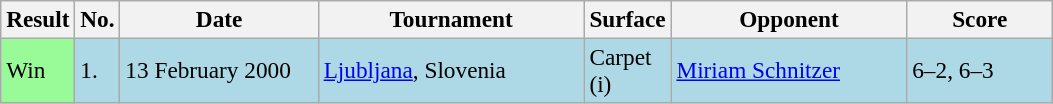<table class="sortable wikitable" style="font-size:97%;">
<tr>
<th>Result</th>
<th>No.</th>
<th width=125>Date</th>
<th width=170>Tournament</th>
<th width=50>Surface</th>
<th width=150>Opponent</th>
<th width=90>Score</th>
</tr>
<tr style="background:lightblue;">
<td style="background:#98fb98;">Win</td>
<td>1.</td>
<td>13 February 2000</td>
<td><a href='#'>Ljubljana</a>, Slovenia</td>
<td>Carpet (i)</td>
<td> <a href='#'>Miriam Schnitzer</a></td>
<td>6–2, 6–3</td>
</tr>
</table>
